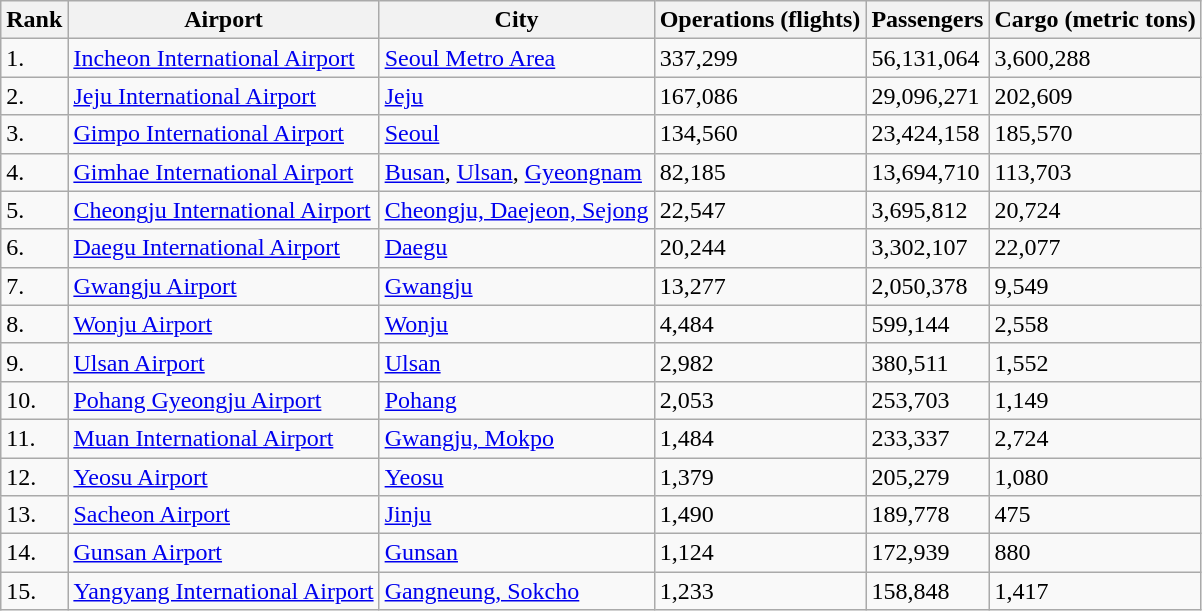<table class="wikitable">
<tr>
<th>Rank</th>
<th>Airport</th>
<th>City</th>
<th>Operations (flights)</th>
<th>Passengers</th>
<th>Cargo (metric tons)</th>
</tr>
<tr>
<td>1.</td>
<td><a href='#'>Incheon International Airport</a></td>
<td><a href='#'>Seoul Metro Area</a></td>
<td>337,299</td>
<td>56,131,064</td>
<td>3,600,288</td>
</tr>
<tr>
<td>2.</td>
<td><a href='#'>Jeju International Airport</a></td>
<td><a href='#'>Jeju</a></td>
<td>167,086</td>
<td>29,096,271</td>
<td>202,609</td>
</tr>
<tr>
<td>3.</td>
<td><a href='#'>Gimpo International Airport</a></td>
<td><a href='#'>Seoul</a></td>
<td>134,560</td>
<td>23,424,158</td>
<td>185,570</td>
</tr>
<tr>
<td>4.</td>
<td><a href='#'>Gimhae International Airport</a></td>
<td><a href='#'>Busan</a>, <a href='#'>Ulsan</a>, <a href='#'>Gyeongnam</a></td>
<td>82,185</td>
<td>13,694,710</td>
<td>113,703</td>
</tr>
<tr>
<td>5.</td>
<td><a href='#'>Cheongju International Airport</a></td>
<td><a href='#'>Cheongju, Daejeon, Sejong</a></td>
<td>22,547</td>
<td>3,695,812</td>
<td>20,724</td>
</tr>
<tr>
<td>6.</td>
<td><a href='#'>Daegu International Airport</a></td>
<td><a href='#'>Daegu</a></td>
<td>20,244</td>
<td>3,302,107</td>
<td>22,077</td>
</tr>
<tr>
<td>7.</td>
<td><a href='#'>Gwangju Airport</a></td>
<td><a href='#'>Gwangju</a></td>
<td>13,277</td>
<td>2,050,378</td>
<td>9,549</td>
</tr>
<tr>
<td>8.</td>
<td><a href='#'>Wonju Airport</a></td>
<td><a href='#'>Wonju</a></td>
<td>4,484</td>
<td>599,144</td>
<td>2,558</td>
</tr>
<tr>
<td>9.</td>
<td><a href='#'>Ulsan Airport</a></td>
<td><a href='#'>Ulsan</a></td>
<td>2,982</td>
<td>380,511</td>
<td>1,552</td>
</tr>
<tr>
<td>10.</td>
<td><a href='#'>Pohang Gyeongju Airport</a></td>
<td><a href='#'>Pohang</a></td>
<td>2,053</td>
<td>253,703</td>
<td>1,149</td>
</tr>
<tr>
<td>11.</td>
<td><a href='#'>Muan International Airport</a></td>
<td><a href='#'>Gwangju, Mokpo</a></td>
<td>1,484</td>
<td>233,337</td>
<td>2,724</td>
</tr>
<tr>
<td>12.</td>
<td><a href='#'>Yeosu Airport</a></td>
<td><a href='#'>Yeosu</a></td>
<td>1,379</td>
<td>205,279</td>
<td>1,080</td>
</tr>
<tr>
<td>13.</td>
<td><a href='#'>Sacheon Airport</a></td>
<td><a href='#'>Jinju</a></td>
<td>1,490</td>
<td>189,778</td>
<td>475</td>
</tr>
<tr>
<td>14.</td>
<td><a href='#'>Gunsan Airport</a></td>
<td><a href='#'>Gunsan</a></td>
<td>1,124</td>
<td>172,939</td>
<td>880</td>
</tr>
<tr>
<td>15.</td>
<td><a href='#'>Yangyang International Airport</a></td>
<td><a href='#'>Gangneung, Sokcho</a></td>
<td>1,233</td>
<td>158,848</td>
<td>1,417</td>
</tr>
</table>
